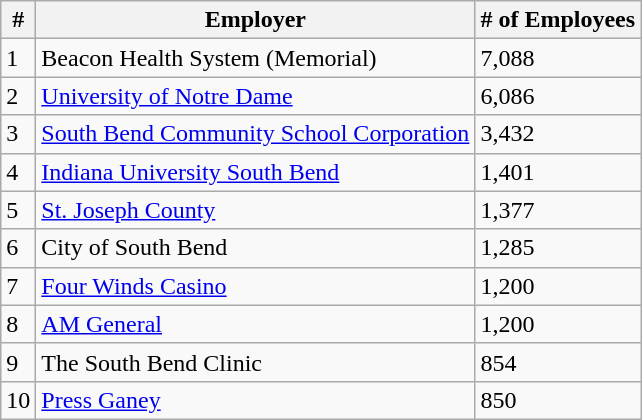<table class="wikitable">
<tr>
<th>#</th>
<th>Employer</th>
<th># of Employees</th>
</tr>
<tr>
<td>1</td>
<td>Beacon Health System (Memorial)</td>
<td>7,088</td>
</tr>
<tr>
<td>2</td>
<td><a href='#'>University of Notre Dame</a></td>
<td>6,086</td>
</tr>
<tr>
<td>3</td>
<td><a href='#'>South Bend Community School Corporation</a></td>
<td>3,432</td>
</tr>
<tr>
<td>4</td>
<td><a href='#'>Indiana University South Bend</a></td>
<td>1,401</td>
</tr>
<tr>
<td>5</td>
<td><a href='#'>St. Joseph County</a></td>
<td>1,377</td>
</tr>
<tr>
<td>6</td>
<td>City of South Bend</td>
<td>1,285</td>
</tr>
<tr>
<td>7</td>
<td><a href='#'>Four Winds Casino</a></td>
<td>1,200</td>
</tr>
<tr>
<td>8</td>
<td><a href='#'>AM General</a></td>
<td>1,200</td>
</tr>
<tr>
<td>9</td>
<td>The South Bend Clinic</td>
<td>854</td>
</tr>
<tr>
<td>10</td>
<td><a href='#'>Press Ganey</a></td>
<td>850</td>
</tr>
</table>
